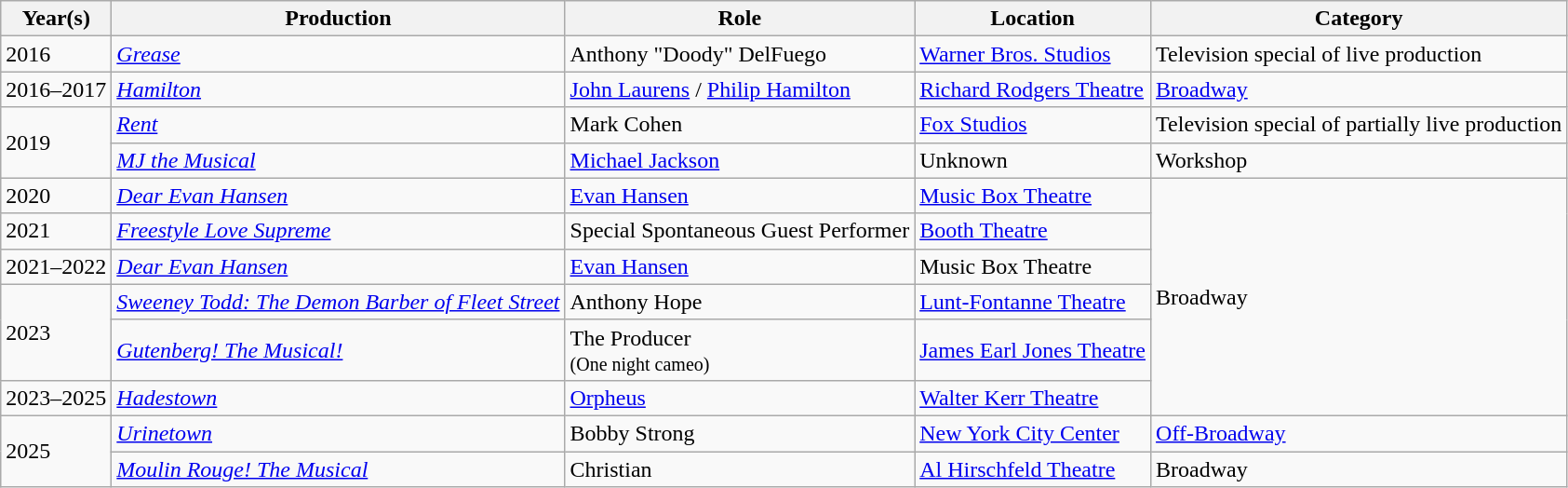<table class="wikitable sortable">
<tr>
<th>Year(s)</th>
<th>Production</th>
<th>Role</th>
<th>Location</th>
<th>Category</th>
</tr>
<tr>
<td>2016</td>
<td><em><a href='#'>Grease</a></em></td>
<td>Anthony "Doody" DelFuego</td>
<td><a href='#'>Warner Bros. Studios</a></td>
<td>Television special of live production</td>
</tr>
<tr>
<td>2016–2017</td>
<td><em><a href='#'>Hamilton</a></em></td>
<td><a href='#'>John Laurens</a> / <a href='#'>Philip Hamilton</a> </td>
<td><a href='#'>Richard Rodgers Theatre</a></td>
<td><a href='#'>Broadway</a></td>
</tr>
<tr>
<td rowspan=2>2019</td>
<td><em><a href='#'>Rent</a></em></td>
<td>Mark Cohen</td>
<td><a href='#'>Fox Studios</a></td>
<td>Television special of partially live production</td>
</tr>
<tr>
<td><em><a href='#'>MJ the Musical</a></em></td>
<td><a href='#'>Michael Jackson</a></td>
<td>Unknown</td>
<td>Workshop</td>
</tr>
<tr>
<td>2020</td>
<td><em><a href='#'>Dear Evan Hansen</a></em></td>
<td><a href='#'>Evan Hansen</a> </td>
<td><a href='#'>Music Box Theatre</a></td>
<td rowspan=6>Broadway</td>
</tr>
<tr>
<td>2021</td>
<td><em><a href='#'>Freestyle Love Supreme</a></em></td>
<td>Special Spontaneous Guest Performer</td>
<td><a href='#'>Booth Theatre</a></td>
</tr>
<tr>
<td>2021–2022</td>
<td><em><a href='#'>Dear Evan Hansen</a></em></td>
<td><a href='#'>Evan Hansen</a> </td>
<td>Music Box Theatre</td>
</tr>
<tr>
<td rowspan=2>2023</td>
<td><em><a href='#'>Sweeney Todd: The Demon Barber of Fleet Street</a></em></td>
<td>Anthony Hope</td>
<td><a href='#'>Lunt-Fontanne Theatre</a></td>
</tr>
<tr>
<td><em><a href='#'>Gutenberg! The Musical!</a></em></td>
<td>The Producer<br><small>(One night cameo)</small></td>
<td><a href='#'>James Earl Jones Theatre</a></td>
</tr>
<tr>
<td>2023–2025</td>
<td><em><a href='#'>Hadestown</a></em></td>
<td><a href='#'>Orpheus</a> </td>
<td><a href='#'>Walter Kerr Theatre</a></td>
</tr>
<tr>
<td rowspan=2>2025</td>
<td><em><a href='#'>Urinetown</a></em></td>
<td>Bobby Strong</td>
<td><a href='#'>New York City Center</a></td>
<td><a href='#'>Off-Broadway</a></td>
</tr>
<tr>
<td><a href='#'><em>Moulin Rouge! The Musical</em></a></td>
<td>Christian </td>
<td><a href='#'>Al Hirschfeld Theatre</a></td>
<td>Broadway</td>
</tr>
</table>
